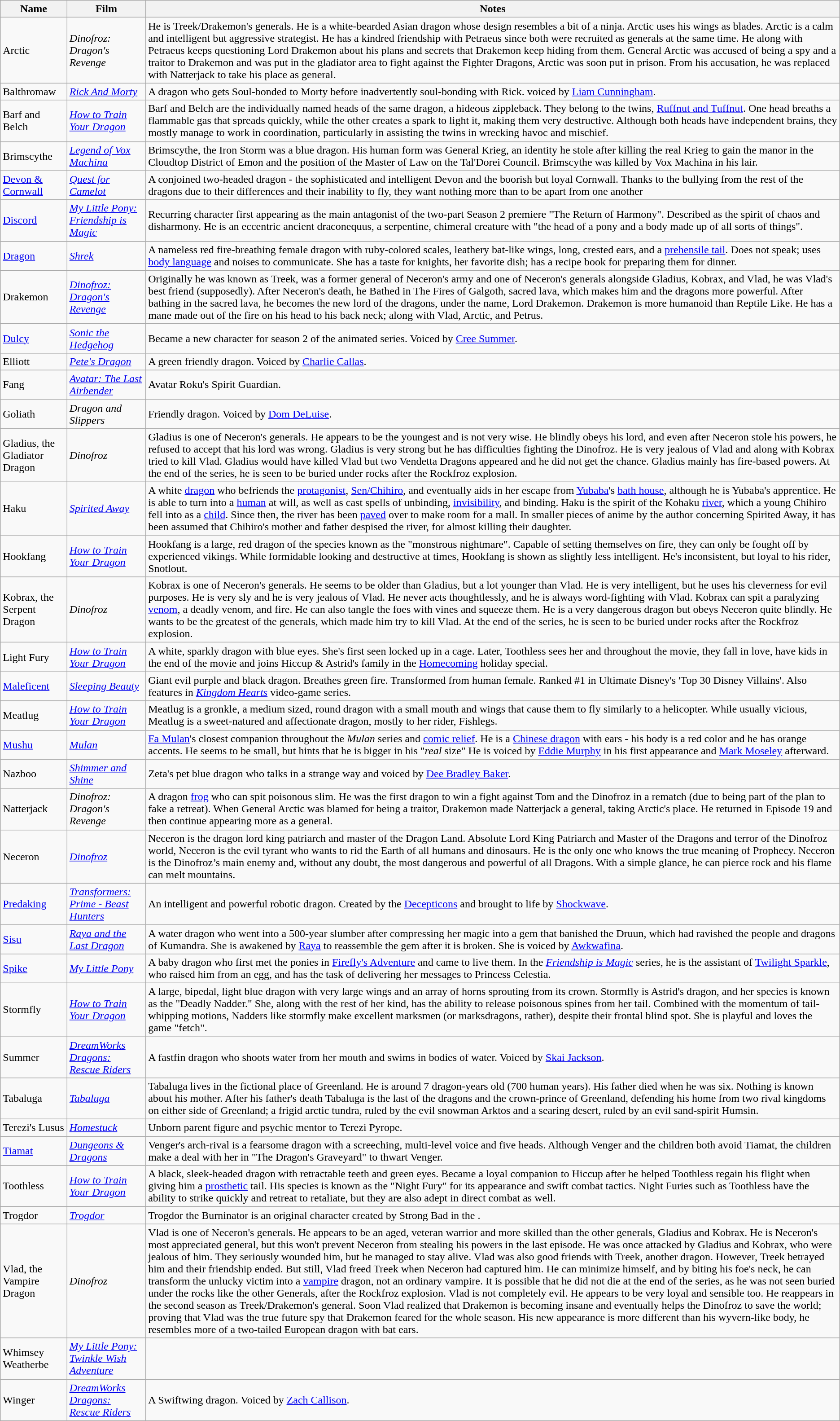<table class="wikitable sortable" style="text-align: left">
<tr>
<th>Name</th>
<th>Film</th>
<th class="unsortable">Notes</th>
</tr>
<tr>
<td>Arctic</td>
<td><em>Dinofroz: Dragon's Revenge</em></td>
<td>He is Treek/Drakemon's generals. He is a white-bearded Asian dragon whose design resembles a bit of a ninja. Arctic uses his wings as blades. Arctic is a calm and intelligent but aggressive strategist. He has a kindred friendship with Petraeus since both were recruited as generals at the same time. He along with Petraeus keeps questioning Lord Drakemon about his plans and secrets that Drakemon keep hiding from them. General Arctic was accused of being a spy and a traitor to Drakemon and was put in the gladiator area to fight against the Fighter Dragons, Arctic was soon put in prison. From his accusation, he was replaced with Natterjack to take his place as general.</td>
</tr>
<tr>
<td>Balthromaw</td>
<td><em><a href='#'>Rick And Morty</a></em></td>
<td>A dragon who gets Soul-bonded to Morty before inadvertently soul-bonding with Rick. voiced by <a href='#'>Liam Cunningham</a>.</td>
</tr>
<tr>
<td>Barf and Belch</td>
<td><em><a href='#'>How to Train Your Dragon</a></em></td>
<td>Barf and Belch are the individually named heads of the same dragon, a hideous zippleback. They belong to the twins, <a href='#'>Ruffnut and Tuffnut</a>. One head breaths a flammable gas that spreads quickly, while the other creates a spark to light it, making them very destructive. Although both heads have independent brains, they mostly manage to work in coordination, particularly in assisting the twins in wrecking havoc and mischief.</td>
</tr>
<tr>
<td>Brimscythe</td>
<td><em><a href='#'>Legend of Vox Machina</a></em></td>
<td>Brimscythe, the Iron Storm was a blue dragon. His human form was General Krieg, an identity he stole after killing the real Krieg to gain the manor in the Cloudtop District of Emon and the position of the Master of Law on the Tal'Dorei Council. Brimscythe was killed by Vox Machina in his lair.</td>
</tr>
<tr>
<td><a href='#'>Devon & Cornwall</a></td>
<td><em><a href='#'>Quest for Camelot</a></em></td>
<td>A conjoined two-headed dragon - the sophisticated and intelligent Devon and the boorish but loyal Cornwall. Thanks to the bullying from the rest of the dragons due to their differences and their inability to fly, they want nothing more than to be apart from one another</td>
</tr>
<tr>
<td><a href='#'>Discord</a></td>
<td><em><a href='#'>My Little Pony: Friendship is Magic</a></em></td>
<td>Recurring character first appearing as the main antagonist of the two-part Season 2 premiere "The Return of Harmony". Described as the spirit of chaos and disharmony. He is an eccentric ancient draconequus, a serpentine, chimeral creature with "the head of a pony and a body made up of all sorts of things".</td>
</tr>
<tr>
<td><a href='#'>Dragon</a></td>
<td><em><a href='#'>Shrek</a></em></td>
<td>A nameless red fire-breathing female dragon with ruby-colored scales, leathery bat-like wings, long, crested ears, and a <a href='#'>prehensile tail</a>. Does not speak; uses <a href='#'>body language</a> and noises to communicate. She has a taste for knights, her favorite dish; has a recipe book for preparing them for dinner.</td>
</tr>
<tr>
<td>Drakemon</td>
<td><em><a href='#'>Dinofroz: Dragon's Revenge</a></em></td>
<td>Originally he was known as Treek, was a former general of Neceron's army and one of Neceron's generals alongside Gladius, Kobrax, and Vlad, he was Vlad's best friend (supposedly). After Neceron's death, he Bathed in The Fires of Galgoth, sacred lava, which makes him and the dragons more powerful. After bathing in the sacred lava, he becomes the new lord of the dragons, under the name, Lord Drakemon. Drakemon is more humanoid than Reptile Like. He has a mane made out of the fire on his head to his back neck; along with Vlad, Arctic, and Petrus.</td>
</tr>
<tr>
<td><a href='#'>Dulcy</a></td>
<td><em><a href='#'>Sonic the Hedgehog</a></em></td>
<td>Became a new character for season 2 of the animated series. Voiced by <a href='#'>Cree Summer</a>.</td>
</tr>
<tr>
<td>Elliott</td>
<td><em><a href='#'>Pete's Dragon</a></em></td>
<td>A green friendly dragon. Voiced by <a href='#'>Charlie Callas</a>.</td>
</tr>
<tr>
<td>Fang</td>
<td><em><a href='#'>Avatar: The Last Airbender</a></em></td>
<td>Avatar Roku's Spirit Guardian.</td>
</tr>
<tr>
<td>Goliath</td>
<td><em>Dragon and Slippers</em></td>
<td>Friendly dragon. Voiced by <a href='#'>Dom DeLuise</a>.</td>
</tr>
<tr>
<td>Gladius, the Gladiator Dragon</td>
<td><em>Dinofroz</em></td>
<td>Gladius is one of Neceron's generals. He appears to be the youngest and is not very wise. He blindly obeys his lord, and even after Neceron stole his powers, he refused to accept that his lord was wrong. Gladius is very strong but he has difficulties fighting the Dinofroz. He is very jealous of Vlad and along with Kobrax tried to kill Vlad. Gladius would have killed Vlad but two Vendetta Dragons appeared and he did not get the chance. Gladius mainly has fire-based powers. At the end of the series, he is seen to be buried under rocks after the Rockfroz explosion.</td>
</tr>
<tr>
<td>Haku</td>
<td><em><a href='#'>Spirited Away</a></em></td>
<td>A white <a href='#'>dragon</a> who befriends the <a href='#'>protagonist</a>, <a href='#'>Sen/Chihiro</a>, and eventually aids in her escape from <a href='#'>Yubaba</a>'s <a href='#'>bath house</a>, although he is Yubaba's apprentice. He is able to turn into a <a href='#'>human</a> at will, as well as cast spells of unbinding, <a href='#'>invisibility</a>, and binding. Haku is the spirit of the Kohaku <a href='#'>river</a>, which a young Chihiro fell into as a <a href='#'>child</a>. Since then, the river has been <a href='#'>paved</a> over to make room for a mall. In smaller pieces of anime by the author concerning Spirited Away, it has been assumed that Chihiro's mother and father despised the river, for almost killing their daughter.</td>
</tr>
<tr>
<td>Hookfang</td>
<td><em><a href='#'>How to Train Your Dragon</a></em></td>
<td>Hookfang is a large, red dragon of the species known as the "monstrous nightmare". Capable of setting themselves on fire, they can only be fought off by experienced vikings. While formidable looking and destructive at times, Hookfang is shown as slightly less intelligent. He's inconsistent, but loyal to his rider, Snotlout.</td>
</tr>
<tr>
<td>Kobrax, the Serpent Dragon</td>
<td><em>Dinofroz</em></td>
<td>Kobrax is one of Neceron's generals. He seems to be older than Gladius, but a lot younger than Vlad. He is very intelligent, but he uses his cleverness for evil purposes. He is very sly and he is very jealous of Vlad. He never acts thoughtlessly, and he is always word-fighting with Vlad. Kobrax can spit a paralyzing <a href='#'>venom</a>, a deadly venom, and fire. He can also tangle the foes with vines and squeeze them. He is a very dangerous dragon but obeys Neceron quite blindly. He wants to be the greatest of the generals, which made him try to kill Vlad. At the end of the series, he is seen to be buried under rocks after the Rockfroz explosion.</td>
</tr>
<tr>
<td>Light Fury</td>
<td><em><a href='#'>How to Train Your Dragon</a></em></td>
<td>A white, sparkly dragon with blue eyes. She's first seen locked up in a cage. Later, Toothless sees her and throughout the movie, they fall in love, have kids in the end of the movie and joins Hiccup & Astrid's family in the <a href='#'>Homecoming</a> holiday special.</td>
</tr>
<tr>
<td><a href='#'>Maleficent</a></td>
<td><em><a href='#'>Sleeping Beauty</a></em></td>
<td>Giant evil purple and black dragon. Breathes green fire. Transformed from human female. Ranked #1 in Ultimate Disney's 'Top 30 Disney Villains'. Also features in <em><a href='#'>Kingdom Hearts</a></em> video-game series.</td>
</tr>
<tr>
<td>Meatlug</td>
<td><em><a href='#'>How to Train Your Dragon</a></em></td>
<td>Meatlug is a gronkle, a medium sized, round dragon with a small mouth and wings that cause them to fly similarly to a helicopter. While usually vicious, Meatlug is a sweet-natured and affectionate dragon, mostly to her rider, Fishlegs.</td>
</tr>
<tr>
<td><a href='#'>Mushu</a></td>
<td><em><a href='#'>Mulan</a></em></td>
<td><a href='#'>Fa Mulan</a>'s closest companion throughout the <em>Mulan</em> series and <a href='#'>comic relief</a>. He is a <a href='#'>Chinese dragon</a> with ears - his body is a red color and he has orange accents. He seems to be small, but hints that he is bigger in his "<em>real</em> size" He is voiced by <a href='#'>Eddie Murphy</a> in his first appearance and <a href='#'>Mark Moseley</a> afterward.</td>
</tr>
<tr>
<td>Nazboo</td>
<td><em><a href='#'>Shimmer and Shine</a></em></td>
<td>Zeta's pet blue dragon who talks in a strange way and voiced by <a href='#'>Dee Bradley Baker</a>.</td>
</tr>
<tr>
<td>Natterjack</td>
<td><em>Dinofroz: Dragon's Revenge</em></td>
<td>A dragon <a href='#'>frog</a> who can spit poisonous slim. He was the first dragon to win a fight against Tom and the Dinofroz in a rematch (due to being part of the plan to fake a retreat). When General Arctic was blamed for being a traitor, Drakemon made Natterjack a general, taking Arctic's place. He returned in Episode 19 and then continue appearing more as a general.</td>
</tr>
<tr>
<td>Neceron</td>
<td><em><a href='#'>Dinofroz</a></em></td>
<td>Neceron is the dragon lord king patriarch and master of the Dragon Land. Absolute Lord King Patriarch and Master of the Dragons and terror of the Dinofroz world, Neceron is the evil tyrant who wants to rid the Earth of all humans and dinosaurs. He is the only one who knows the true meaning of Prophecy. Neceron is the Dinofroz’s main enemy and, without any doubt, the most dangerous and powerful of all Dragons. With a simple glance, he can pierce rock and his flame can melt mountains.</td>
</tr>
<tr>
<td><a href='#'>Predaking</a></td>
<td><em><a href='#'>Transformers: Prime - Beast Hunters</a></em></td>
<td>An intelligent and powerful robotic dragon. Created by the <a href='#'>Decepticons</a> and brought to life by <a href='#'>Shockwave</a>.</td>
</tr>
<tr>
<td><a href='#'>Sisu</a></td>
<td><em><a href='#'>Raya and the Last Dragon</a></em></td>
<td>A water dragon who went into a 500-year slumber after compressing her magic into a gem that banished the Druun, which had ravished the people and dragons of Kumandra. She is awakened by <a href='#'>Raya</a> to reassemble the gem after it is broken. She is voiced by <a href='#'>Awkwafina</a>.</td>
</tr>
<tr>
<td><a href='#'>Spike</a></td>
<td><em><a href='#'>My Little Pony</a></em></td>
<td>A baby dragon who first met the ponies in <a href='#'>Firefly's Adventure</a> and came to live them. In the <em><a href='#'>Friendship is Magic</a></em> series, he is the assistant of <a href='#'>Twilight Sparkle</a>, who raised him from an egg, and has the task of delivering her messages to Princess Celestia.</td>
</tr>
<tr>
<td>Stormfly</td>
<td><em><a href='#'>How to Train Your Dragon</a></em></td>
<td>A large, bipedal, light blue dragon with very large wings and an array of horns sprouting from its crown. Stormfly is Astrid's dragon, and her species is known as the "Deadly Nadder." She, along with the rest of her kind, has the ability to release poisonous spines from her tail. Combined with the momentum of tail-whipping motions, Nadders like stormfly make excellent marksmen (or marksdragons, rather), despite their frontal blind spot. She is playful and loves the game "fetch".</td>
</tr>
<tr>
<td>Summer</td>
<td><em><a href='#'>DreamWorks Dragons: Rescue Riders</a></em></td>
<td>A fastfin dragon who shoots water from her mouth and swims in bodies of water. Voiced by <a href='#'>Skai Jackson</a>.</td>
</tr>
<tr>
<td>Tabaluga</td>
<td><em><a href='#'>Tabaluga</a></em></td>
<td>Tabaluga lives in the fictional place of Greenland. He is around 7 dragon-years old (700 human years). His father died when he was six. Nothing is known about his mother. After his father's death Tabaluga is the last of the dragons and the crown-prince of Greenland, defending his home from two rival kingdoms on either side of Greenland; a frigid arctic tundra, ruled by the evil snowman Arktos and a searing desert, ruled by an evil sand-spirit Humsin.</td>
</tr>
<tr>
<td>Terezi's Lusus</td>
<td><em><a href='#'>Homestuck</a></em></td>
<td>Unborn parent figure and psychic mentor to Terezi Pyrope.</td>
</tr>
<tr>
<td><a href='#'>Tiamat</a></td>
<td><em><a href='#'>Dungeons & Dragons</a></em></td>
<td>Venger's arch-rival is a fearsome dragon with a screeching, multi-level voice and five heads. Although Venger and the children both avoid Tiamat, the children make a deal with her in "The Dragon's Graveyard" to thwart Venger.</td>
</tr>
<tr>
<td>Toothless</td>
<td><em><a href='#'>How to Train Your Dragon</a></em></td>
<td>A black, sleek-headed dragon with retractable teeth and green eyes. Became a loyal companion to Hiccup after he helped Toothless regain his flight when giving him a <a href='#'>prosthetic</a> tail. His species is known as the "Night Fury" for its appearance and swift combat tactics. Night Furies such as Toothless have the ability to strike quickly and retreat to retaliate, but they are also adept in direct combat as well.</td>
</tr>
<tr>
<td>Trogdor</td>
<td><em><a href='#'>Trogdor</a></em></td>
<td>Trogdor the Burninator is an original character created by Strong Bad in the .</td>
</tr>
<tr>
<td>Vlad, the Vampire Dragon</td>
<td><em>Dinofroz</em></td>
<td>Vlad is one of Neceron's generals. He appears to be an aged, veteran warrior and more skilled than the other generals, Gladius and Kobrax. He is Neceron's most appreciated general, but this won't prevent Neceron from stealing his powers in the last episode. He was once attacked by Gladius and Kobrax, who were jealous of him. They seriously wounded him, but he managed to stay alive. Vlad was also good friends with Treek, another dragon. However, Treek betrayed him and their friendship ended. But still, Vlad freed Treek when Neceron had captured him. He can minimize himself, and by biting his foe's neck, he can transform the unlucky victim into a <a href='#'>vampire</a> dragon, not an ordinary vampire. It is possible that he did not die at the end of the series, as he was not seen buried under the rocks like the other Generals, after the Rockfroz explosion. Vlad is not completely evil. He appears to be very loyal and sensible too. He reappears in the second season as Treek/Drakemon's general. Soon Vlad realized that Drakemon is becoming insane and eventually helps the Dinofroz to save the world; proving that Vlad was the true future spy that Drakemon feared for the whole season. His new appearance is more different than his wyvern-like body, he resembles more of a two-tailed European dragon with bat ears.</td>
</tr>
<tr>
<td>Whimsey Weatherbe</td>
<td><em><a href='#'>My Little Pony: Twinkle Wish Adventure</a></em></td>
<td></td>
</tr>
<tr>
<td>Winger</td>
<td><em><a href='#'>DreamWorks Dragons: Rescue Riders</a></em></td>
<td>A Swiftwing dragon. Voiced by <a href='#'>Zach Callison</a>.</td>
</tr>
</table>
